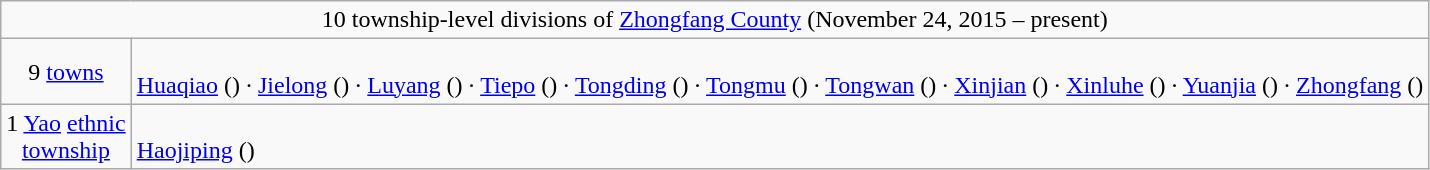<table class="wikitable">
<tr>
<td style="text-align:center;" colspan="2">10 township-level divisions of <a href='#'>Zhongfang County</a> (November 24, 2015 – present)</td>
</tr>
<tr align=left>
<td align=center>9 <a href='#'>towns</a></td>
<td><br><a href='#'>Huaqiao</a> ()
· <a href='#'>Jielong</a> ()
· <a href='#'>Luyang</a> ()
· <a href='#'>Tiepo</a> ()
· <a href='#'>Tongding</a> ()
· <a href='#'>Tongmu</a> ()
· <a href='#'>Tongwan</a> ()
· <a href='#'>Xinjian</a> ()
· <a href='#'>Xinluhe</a> ()
· <a href='#'>Yuanjia</a> ()
· <a href='#'>Zhongfang</a> ()</td>
</tr>
<tr align=left>
<td align=center>1 <a href='#'>Yao</a> <a href='#'>ethnic <br>township</a></td>
<td><br><a href='#'>Haojiping</a> ()</td>
</tr>
</table>
